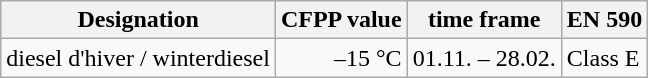<table class="wikitable">
<tr>
<th>Designation</th>
<th>CFPP value</th>
<th>time frame</th>
<th>EN 590</th>
</tr>
<tr>
<td>diesel d'hiver / winterdiesel</td>
<td align=right>–15 °C</td>
<td>01.11. – 28.02.</td>
<td>Class E</td>
</tr>
</table>
